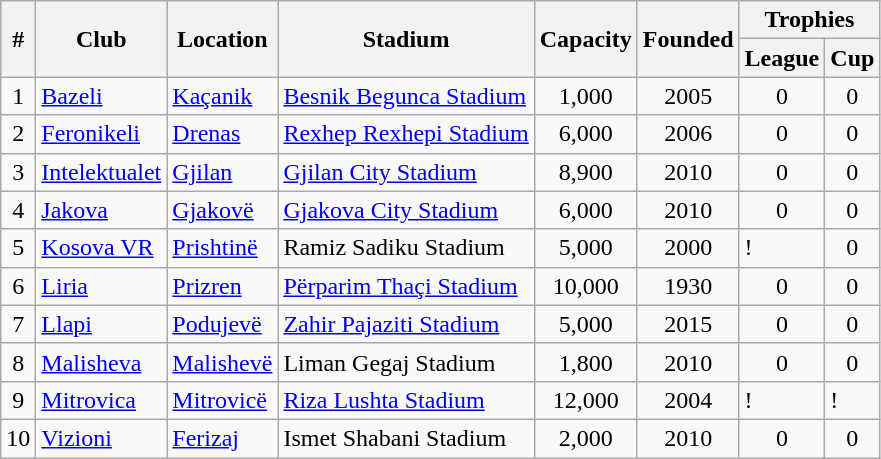<table class="wikitable sortable">
<tr>
<th rowspan="2">#</th>
<th rowspan="2">Club</th>
<th rowspan="2">Location</th>
<th rowspan="2">Stadium</th>
<th rowspan="2">Capacity</th>
<th rowspan="2">Founded</th>
<th colspan="2">Trophies</th>
</tr>
<tr>
<th>League</th>
<th>Cup</th>
</tr>
<tr>
<td align=center>1</td>
<td><a href='#'>Bazeli</a></td>
<td><a href='#'>Kaçanik</a></td>
<td><a href='#'>Besnik Begunca Stadium</a></td>
<td align=center>1,000</td>
<td align=center>2005</td>
<td align=center>0</td>
<td align=center>0</td>
</tr>
<tr>
<td align=center>2</td>
<td><a href='#'>Feronikeli</a></td>
<td><a href='#'>Drenas</a></td>
<td><a href='#'>Rexhep Rexhepi Stadium</a></td>
<td align=center>6,000</td>
<td align=center>2006</td>
<td align=center>0</td>
<td align=center>0</td>
</tr>
<tr>
<td align=center>3</td>
<td><a href='#'>Intelektualet</a></td>
<td><a href='#'>Gjilan</a></td>
<td><a href='#'>Gjilan City Stadium</a></td>
<td align=center>8,900</td>
<td align=center>2010</td>
<td align=center>0</td>
<td align=center>0</td>
</tr>
<tr>
<td align=center>4</td>
<td><a href='#'>Jakova</a></td>
<td><a href='#'>Gjakovë</a></td>
<td><a href='#'>Gjakova City Stadium</a></td>
<td align=center>6,000</td>
<td align=center>2010</td>
<td align=center>0</td>
<td align=center>0</td>
</tr>
<tr>
<td align=center>5</td>
<td><a href='#'>Kosova VR</a></td>
<td><a href='#'>Prishtinë</a></td>
<td>Ramiz Sadiku Stadium</td>
<td align=center>5,000</td>
<td align=center>2000</td>
<td>! </td>
<td align=center>0</td>
</tr>
<tr>
<td align=center>6</td>
<td><a href='#'>Liria</a></td>
<td><a href='#'>Prizren</a></td>
<td><a href='#'>Përparim Thaçi Stadium</a></td>
<td align=center>10,000</td>
<td align=center>1930</td>
<td align=center>0</td>
<td align=center>0</td>
</tr>
<tr>
<td align=center>7</td>
<td><a href='#'>Llapi</a></td>
<td><a href='#'>Podujevë</a></td>
<td><a href='#'>Zahir Pajaziti Stadium</a></td>
<td align=center>5,000</td>
<td align=center>2015</td>
<td align=center>0</td>
<td align=center>0</td>
</tr>
<tr>
<td align=center>8</td>
<td><a href='#'>Malisheva</a></td>
<td><a href='#'>Malishevë</a></td>
<td>Liman Gegaj Stadium</td>
<td align=center>1,800</td>
<td align=center>2010</td>
<td align=center>0</td>
<td align=center>0</td>
</tr>
<tr>
<td align=center>9</td>
<td><a href='#'>Mitrovica</a></td>
<td><a href='#'>Mitrovicë</a></td>
<td><a href='#'>Riza Lushta Stadium</a></td>
<td align=center>12,000</td>
<td align=center>2004</td>
<td>! </td>
<td>! </td>
</tr>
<tr>
<td align=center>10</td>
<td><a href='#'>Vizioni</a></td>
<td><a href='#'>Ferizaj</a></td>
<td>Ismet Shabani Stadium</td>
<td align=center>2,000</td>
<td align=center>2010</td>
<td align=center>0</td>
<td align=center>0</td>
</tr>
</table>
